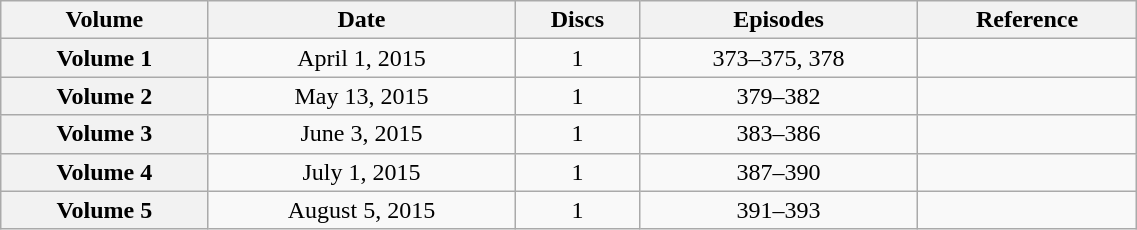<table class="wikitable" style="text-align: center; width: 60%;">
<tr>
<th scope="col" 175px;>Volume</th>
<th scope="col" 125px;>Date</th>
<th scope="col">Discs</th>
<th scope="col">Episodes</th>
<th scope="col">Reference</th>
</tr>
<tr>
<th scope="row">Volume 1</th>
<td>April 1, 2015</td>
<td>1</td>
<td>373–375, 378</td>
<td></td>
</tr>
<tr>
<th scope="row">Volume 2</th>
<td>May 13, 2015</td>
<td>1</td>
<td>379–382</td>
<td></td>
</tr>
<tr>
<th scope="row">Volume 3</th>
<td>June 3, 2015</td>
<td>1</td>
<td>383–386</td>
<td></td>
</tr>
<tr>
<th scope="row">Volume 4</th>
<td>July 1, 2015</td>
<td>1</td>
<td>387–390</td>
<td></td>
</tr>
<tr>
<th scope="row">Volume 5</th>
<td>August 5, 2015</td>
<td>1</td>
<td>391–393</td>
<td></td>
</tr>
</table>
